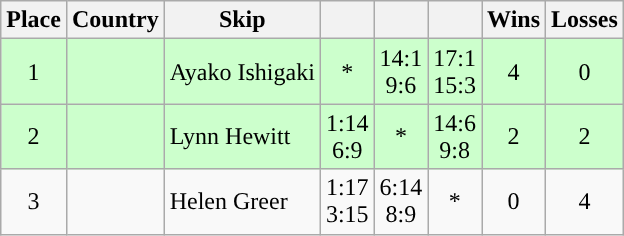<table class="wikitable" style="text-align:center;">
<tr>
<th>Place</th>
<th>Country</th>
<th>Skip</th>
<th width="25"></th>
<th width="25"></th>
<th width="25"></th>
<th>Wins</th>
<th>Losses</th>
</tr>
<tr bgcolor=#ccffcc>
<td>1</td>
<td align=left></td>
<td align=left>Ayako Ishigaki</td>
<td>*</td>
<td>14:1<br> 9:6</td>
<td>17:1<br>15:3</td>
<td>4</td>
<td>0</td>
</tr>
<tr bgcolor=#ccffcc>
<td>2</td>
<td align=left></td>
<td align=left>Lynn Hewitt</td>
<td>1:14<br> 6:9</td>
<td>*</td>
<td>14:6<br> 9:8</td>
<td>2</td>
<td>2</td>
</tr>
<tr>
<td>3</td>
<td align=left></td>
<td align=left>Helen Greer</td>
<td>1:17<br>3:15</td>
<td>6:14<br> 8:9</td>
<td>*</td>
<td>0</td>
<td>4</td>
</tr>
</table>
